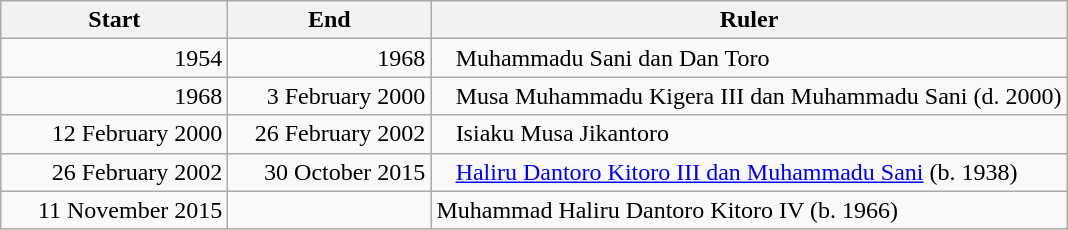<table class=wikitable style="text-align:right;">
<tr>
<th style="width:9em;">Start</th>
<th style="width:8em;">End</th>
<th>Ruler</th>
</tr>
<tr>
<td>1954</td>
<td>1968</td>
<td style="text-align:left;padding-left:1em;">Muhammadu Sani dan Dan Toro</td>
</tr>
<tr>
<td>1968</td>
<td>3 February 2000</td>
<td style="text-align:left;padding-left:1em;">Musa Muhammadu Kigera III dan Muhammadu Sani (d. 2000)</td>
</tr>
<tr>
<td>12 February 2000</td>
<td>26 February 2002</td>
<td style="text-align:left;padding-left:1em;">Isiaku Musa Jikantoro</td>
</tr>
<tr>
<td>26 February 2002</td>
<td>30 October 2015</td>
<td style="text-align:left;padding-left:1em;"><a href='#'>Haliru Dantoro Kitoro III dan Muhammadu Sani</a> (b. 1938)</td>
</tr>
<tr>
<td>11 November 2015</td>
<td></td>
<td style="text-align:left;padding-left:lem;">Muhammad Haliru Dantoro Kitoro IV (b. 1966)</td>
</tr>
</table>
